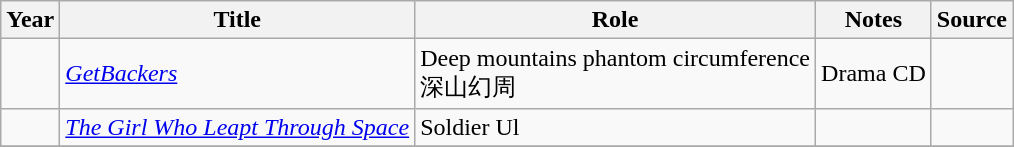<table class="wikitable sortable plainrowheaders">
<tr>
<th>Year</th>
<th>Title</th>
<th>Role</th>
<th class="unsortable">Notes</th>
<th class="unsortable">Source</th>
</tr>
<tr>
<td></td>
<td><em><a href='#'>GetBackers</a></em></td>
<td>Deep mountains phantom circumference<br>深山幻周</td>
<td>Drama CD</td>
<td></td>
</tr>
<tr>
<td></td>
<td><em><a href='#'>The Girl Who Leapt Through Space</a></em></td>
<td>Soldier Ul</td>
<td></td>
<td></td>
</tr>
<tr>
</tr>
</table>
